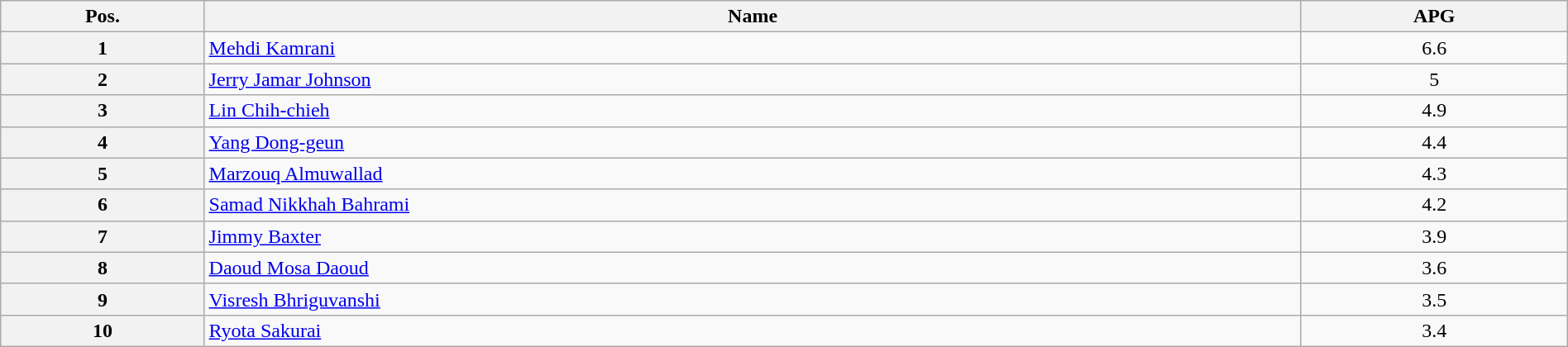<table class=wikitable width=100% style="text-align:center;">
<tr>
<th width="13%">Pos.</th>
<th width="70%">Name</th>
<th width="17%">APG</th>
</tr>
<tr>
<th>1</th>
<td align=left> <a href='#'>Mehdi Kamrani</a></td>
<td>6.6</td>
</tr>
<tr>
<th>2</th>
<td align=left> <a href='#'>Jerry Jamar Johnson</a></td>
<td>5</td>
</tr>
<tr>
<th>3</th>
<td align=left> <a href='#'>Lin Chih-chieh</a></td>
<td>4.9</td>
</tr>
<tr>
<th>4</th>
<td align=left> <a href='#'>Yang Dong-geun</a></td>
<td>4.4</td>
</tr>
<tr>
<th>5</th>
<td align=left> <a href='#'>Marzouq Almuwallad</a></td>
<td>4.3</td>
</tr>
<tr>
<th>6</th>
<td align=left> <a href='#'>Samad Nikkhah Bahrami</a></td>
<td>4.2</td>
</tr>
<tr>
<th>7</th>
<td align=left> <a href='#'>Jimmy Baxter</a></td>
<td>3.9</td>
</tr>
<tr>
<th>8</th>
<td align=left> <a href='#'>Daoud Mosa Daoud</a></td>
<td>3.6</td>
</tr>
<tr>
<th>9</th>
<td align=left> <a href='#'>Visresh Bhriguvanshi</a></td>
<td>3.5</td>
</tr>
<tr>
<th>10</th>
<td align=left> <a href='#'>Ryota Sakurai</a></td>
<td>3.4</td>
</tr>
</table>
